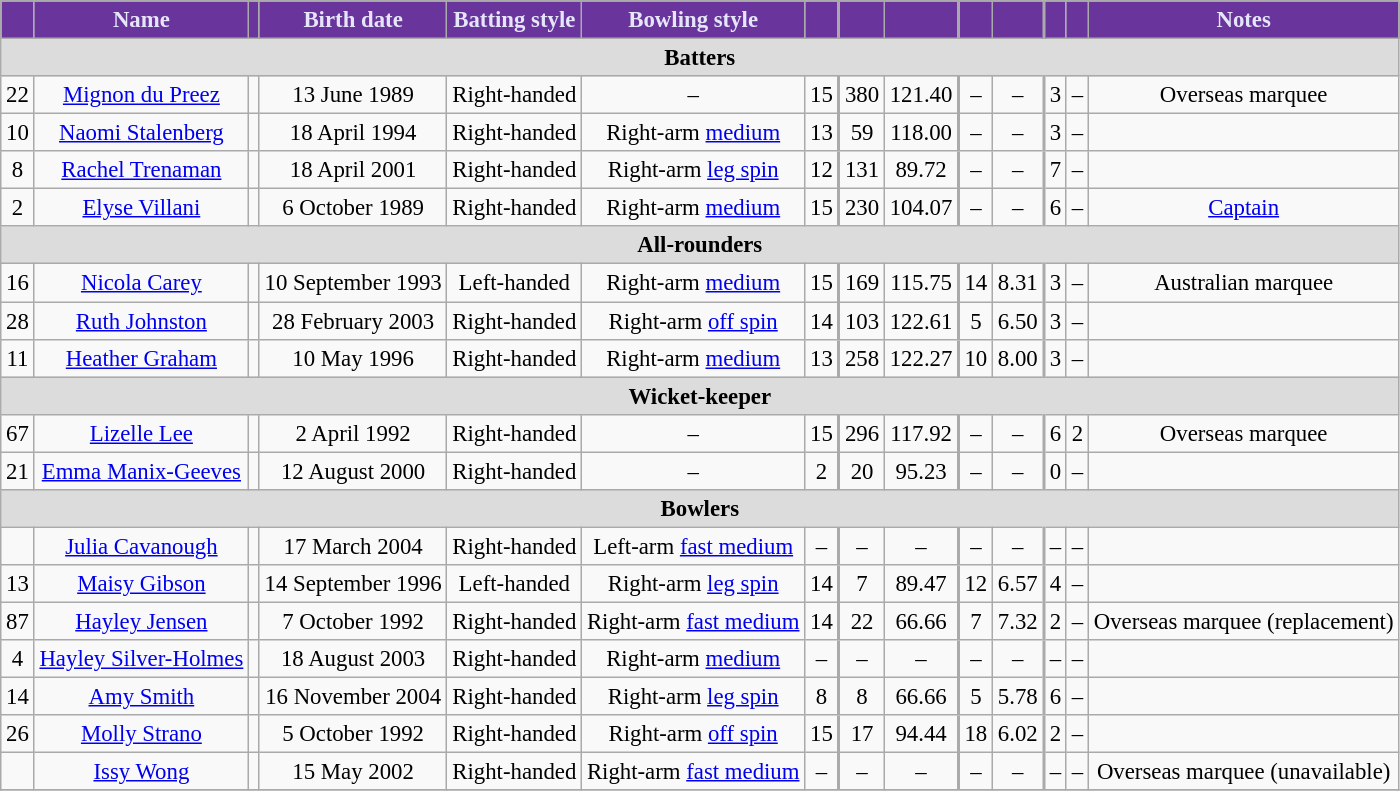<table class="wikitable" style="font-size:95%;">
<tr>
<th style="background:#69359c; color:#e6e6fa;"></th>
<th style="background:#69359c; color:#e6e6fa;">Name</th>
<th style="background:#69359c; color:#e6e6fa;"></th>
<th style="background:#69359c; color:#e6e6fa;">Birth date</th>
<th style="background:#69359c; color:#e6e6fa;">Batting style</th>
<th style="background:#69359c; color:#e6e6fa;">Bowling style</th>
<th style="background:#69359c; color:#e6e6fa;"></th>
<th style="background:#69359c; color:#e6e6fa; border-left-width: 2px;"></th>
<th style="background:#69359c; color:#e6e6fa;"></th>
<th style="background:#69359c; color:#e6e6fa; border-left-width: 2px;"></th>
<th style="background:#69359c; color:#e6e6fa;"></th>
<th style="background:#69359c; color:#e6e6fa; border-left-width: 2px;"></th>
<th style="background:#69359c; color:#e6e6fa;"></th>
<th style="background:#69359c; color:#e6e6fa;">Notes</th>
</tr>
<tr>
<th colspan="14" style="background: #DCDCDC" align="center">Batters</th>
</tr>
<tr align="center">
<td>22</td>
<td><a href='#'>Mignon du Preez</a></td>
<td></td>
<td>13 June 1989</td>
<td>Right-handed</td>
<td>–</td>
<td>15</td>
<td style="border-left-width: 2px">380</td>
<td>121.40</td>
<td style="border-left-width: 2px">–</td>
<td>–</td>
<td style="border-left-width: 2px">3</td>
<td>–</td>
<td>Overseas marquee</td>
</tr>
<tr align="center">
<td>10</td>
<td><a href='#'>Naomi Stalenberg</a></td>
<td></td>
<td>18 April 1994</td>
<td>Right-handed</td>
<td>Right-arm <a href='#'>medium</a></td>
<td>13</td>
<td style="border-left-width: 2px">59</td>
<td>118.00</td>
<td style="border-left-width: 2px">–</td>
<td>–</td>
<td style="border-left-width: 2px">3</td>
<td>–</td>
<td></td>
</tr>
<tr align="center">
<td>8</td>
<td><a href='#'>Rachel Trenaman</a></td>
<td></td>
<td>18 April 2001</td>
<td>Right-handed</td>
<td>Right-arm <a href='#'>leg spin</a></td>
<td>12</td>
<td style="border-left-width: 2px">131</td>
<td>89.72</td>
<td style="border-left-width: 2px">–</td>
<td>–</td>
<td style="border-left-width: 2px">7</td>
<td>–</td>
<td></td>
</tr>
<tr align="center">
<td>2</td>
<td><a href='#'>Elyse Villani</a></td>
<td></td>
<td>6 October 1989</td>
<td>Right-handed</td>
<td>Right-arm <a href='#'>medium</a></td>
<td>15</td>
<td style="border-left-width: 2px">230</td>
<td>104.07</td>
<td style="border-left-width: 2px">–</td>
<td>–</td>
<td style="border-left-width: 2px">6</td>
<td>–</td>
<td><a href='#'>Captain</a></td>
</tr>
<tr>
<th colspan="14" style="background: #DCDCDC" align="center">All-rounders</th>
</tr>
<tr align="center">
<td>16</td>
<td><a href='#'>Nicola Carey</a></td>
<td></td>
<td>10 September 1993</td>
<td>Left-handed</td>
<td>Right-arm <a href='#'>medium</a></td>
<td>15</td>
<td style="border-left-width: 2px">169</td>
<td>115.75</td>
<td style="border-left-width: 2px">14</td>
<td>8.31</td>
<td style="border-left-width: 2px">3</td>
<td>–</td>
<td>Australian marquee</td>
</tr>
<tr align="center">
<td>28</td>
<td><a href='#'>Ruth Johnston</a></td>
<td></td>
<td>28 February 2003</td>
<td>Right-handed</td>
<td>Right-arm <a href='#'>off spin</a></td>
<td>14</td>
<td style="border-left-width: 2px">103</td>
<td>122.61</td>
<td style="border-left-width: 2px">5</td>
<td>6.50</td>
<td style="border-left-width: 2px">3</td>
<td>–</td>
<td></td>
</tr>
<tr align="center">
<td>11</td>
<td><a href='#'>Heather Graham</a></td>
<td></td>
<td>10 May 1996</td>
<td>Right-handed</td>
<td>Right-arm <a href='#'>medium</a></td>
<td>13</td>
<td style="border-left-width: 2px">258</td>
<td>122.27</td>
<td style="border-left-width: 2px">10</td>
<td>8.00</td>
<td style="border-left-width: 2px">3</td>
<td>–</td>
<td></td>
</tr>
<tr>
<th colspan="14" style="background: #DCDCDC" align="center">Wicket-keeper</th>
</tr>
<tr align="center">
<td>67</td>
<td><a href='#'>Lizelle Lee</a></td>
<td></td>
<td>2 April 1992</td>
<td>Right-handed</td>
<td>–</td>
<td>15</td>
<td style="border-left-width: 2px">296</td>
<td>117.92</td>
<td style="border-left-width: 2px">–</td>
<td>–</td>
<td style="border-left-width: 2px">6</td>
<td>2</td>
<td>Overseas marquee</td>
</tr>
<tr align="center">
<td>21</td>
<td><a href='#'>Emma Manix-Geeves</a></td>
<td></td>
<td>12 August 2000</td>
<td>Right-handed</td>
<td>–</td>
<td>2</td>
<td style="border-left-width: 2px">20</td>
<td>95.23</td>
<td style="border-left-width: 2px">–</td>
<td>–</td>
<td style="border-left-width: 2px">0</td>
<td>–</td>
<td></td>
</tr>
<tr>
<th colspan="14" style="background: #DCDCDC" align="center">Bowlers</th>
</tr>
<tr align="center">
<td></td>
<td><a href='#'>Julia Cavanough</a></td>
<td></td>
<td>17 March 2004</td>
<td>Right-handed</td>
<td>Left-arm <a href='#'>fast medium</a></td>
<td>–</td>
<td style="border-left-width: 2px">–</td>
<td>–</td>
<td style="border-left-width: 2px">–</td>
<td>–</td>
<td style="border-left-width: 2px">–</td>
<td>–</td>
<td></td>
</tr>
<tr align="center">
<td>13</td>
<td><a href='#'>Maisy Gibson</a></td>
<td></td>
<td>14 September 1996</td>
<td>Left-handed</td>
<td>Right-arm <a href='#'>leg spin</a></td>
<td>14</td>
<td style="border-left-width: 2px">7</td>
<td>89.47</td>
<td style="border-left-width: 2px">12</td>
<td>6.57</td>
<td style="border-left-width: 2px">4</td>
<td>–</td>
<td></td>
</tr>
<tr align="center">
<td>87</td>
<td><a href='#'>Hayley Jensen</a></td>
<td></td>
<td>7 October 1992</td>
<td>Right-handed</td>
<td>Right-arm <a href='#'>fast medium</a></td>
<td>14</td>
<td style="border-left-width: 2px">22</td>
<td>66.66</td>
<td style="border-left-width: 2px">7</td>
<td>7.32</td>
<td style="border-left-width: 2px">2</td>
<td>–</td>
<td>Overseas marquee (replacement)</td>
</tr>
<tr align="center">
<td>4</td>
<td><a href='#'>Hayley Silver-Holmes</a></td>
<td></td>
<td>18 August 2003</td>
<td>Right-handed</td>
<td>Right-arm <a href='#'>medium</a></td>
<td>–</td>
<td style="border-left-width: 2px">–</td>
<td>–</td>
<td style="border-left-width: 2px">–</td>
<td>–</td>
<td style="border-left-width: 2px">–</td>
<td>–</td>
<td></td>
</tr>
<tr align="center">
<td>14</td>
<td><a href='#'>Amy Smith</a></td>
<td></td>
<td>16 November 2004</td>
<td>Right-handed</td>
<td>Right-arm <a href='#'>leg spin</a></td>
<td>8</td>
<td style="border-left-width: 2px">8</td>
<td>66.66</td>
<td style="border-left-width: 2px">5</td>
<td>5.78</td>
<td style="border-left-width: 2px">6</td>
<td>–</td>
<td></td>
</tr>
<tr align="center">
<td>26</td>
<td><a href='#'>Molly Strano</a></td>
<td></td>
<td>5 October 1992</td>
<td>Right-handed</td>
<td>Right-arm <a href='#'>off spin</a></td>
<td>15</td>
<td style="border-left-width: 2px">17</td>
<td>94.44</td>
<td style="border-left-width: 2px">18</td>
<td>6.02</td>
<td style="border-left-width: 2px">2</td>
<td>–</td>
<td></td>
</tr>
<tr align="center">
<td></td>
<td><a href='#'>Issy Wong</a></td>
<td></td>
<td>15 May 2002</td>
<td>Right-handed</td>
<td>Right-arm <a href='#'>fast medium</a></td>
<td>–</td>
<td style="border-left-width: 2px">–</td>
<td>–</td>
<td style="border-left-width: 2px">–</td>
<td>–</td>
<td style="border-left-width: 2px">–</td>
<td>–</td>
<td>Overseas marquee (unavailable)</td>
</tr>
<tr>
</tr>
</table>
